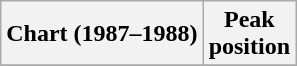<table class="wikitable plainrowheaders">
<tr>
<th scope="col">Chart (1987–1988)</th>
<th scope="col">Peak<br>position</th>
</tr>
<tr>
</tr>
</table>
